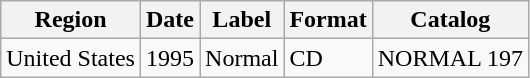<table class="wikitable">
<tr>
<th>Region</th>
<th>Date</th>
<th>Label</th>
<th>Format</th>
<th>Catalog</th>
</tr>
<tr>
<td>United States</td>
<td>1995</td>
<td>Normal</td>
<td>CD</td>
<td>NORMAL 197</td>
</tr>
</table>
